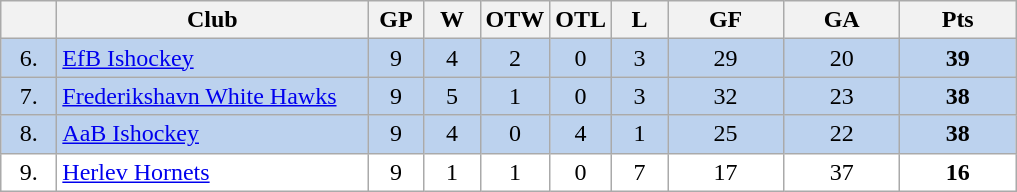<table class="wikitable">
<tr>
<th width="30"></th>
<th width="200">Club</th>
<th width="30">GP</th>
<th width="30">W</th>
<th width="30">OTW</th>
<th width="30">OTL</th>
<th width="30">L</th>
<th width="70">GF</th>
<th width="70">GA</th>
<th width="70">Pts</th>
</tr>
<tr bgcolor="#BCD2EE" align="center">
<td>6.</td>
<td align="left"><a href='#'>EfB Ishockey</a></td>
<td>9</td>
<td>4</td>
<td>2</td>
<td>0</td>
<td>3</td>
<td>29</td>
<td>20</td>
<td><strong>39</strong></td>
</tr>
<tr bgcolor="#BCD2EE" align="center">
<td>7.</td>
<td align="left"><a href='#'>Frederikshavn White Hawks</a></td>
<td>9</td>
<td>5</td>
<td>1</td>
<td>0</td>
<td>3</td>
<td>32</td>
<td>23</td>
<td><strong>38</strong></td>
</tr>
<tr bgcolor="#BCD2EE" align="center">
<td>8.</td>
<td align="left"><a href='#'>AaB Ishockey</a></td>
<td>9</td>
<td>4</td>
<td>0</td>
<td>4</td>
<td>1</td>
<td>25</td>
<td>22</td>
<td><strong>38</strong></td>
</tr>
<tr bgcolor="#FFFFFF" align="center">
<td>9.</td>
<td align="left"><a href='#'>Herlev Hornets</a></td>
<td>9</td>
<td>1</td>
<td>1</td>
<td>0</td>
<td>7</td>
<td>17</td>
<td>37</td>
<td><strong>16</strong></td>
</tr>
</table>
